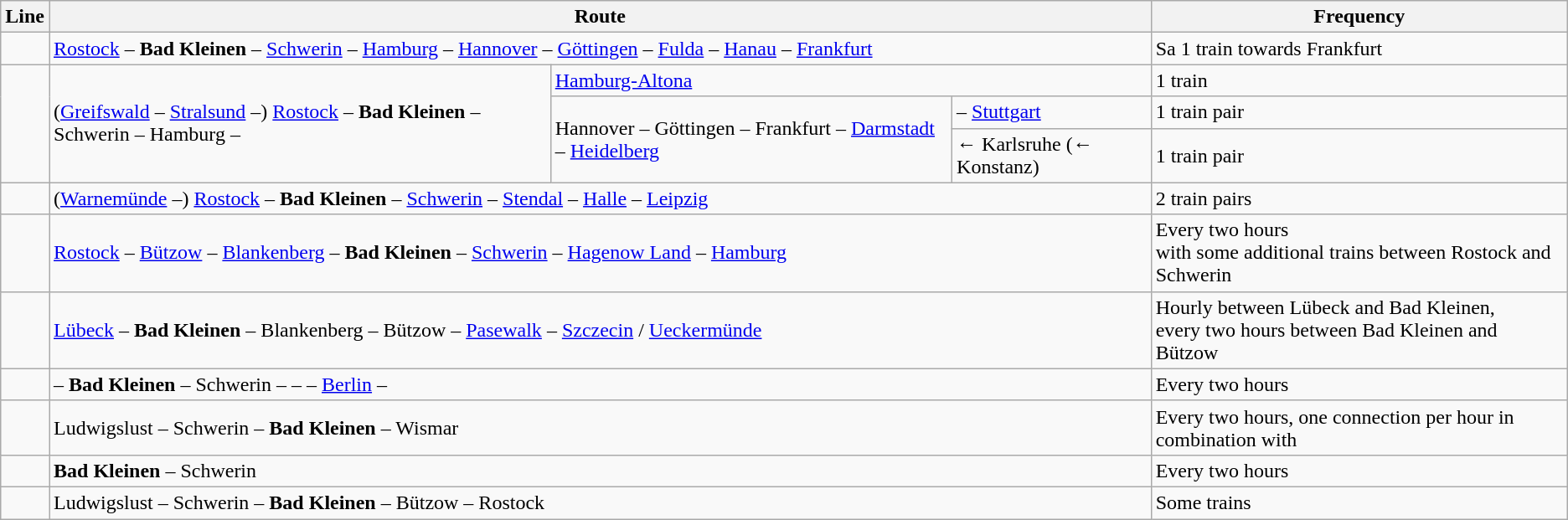<table class="wikitable">
<tr>
<th>Line</th>
<th colspan="3">Route</th>
<th>Frequency</th>
</tr>
<tr>
<td></td>
<td colspan="3"><a href='#'>Rostock</a> – <strong>Bad Kleinen</strong> – <a href='#'>Schwerin</a> – <a href='#'>Hamburg</a> – <a href='#'>Hannover</a> – <a href='#'>Göttingen</a> – <a href='#'>Fulda</a> – <a href='#'>Hanau</a> – <a href='#'>Frankfurt</a></td>
<td>Sa 1 train towards Frankfurt</td>
</tr>
<tr>
<td rowspan="3"></td>
<td rowspan="3">(<a href='#'>Greifswald</a> – <a href='#'>Stralsund</a> –) <a href='#'>Rostock</a> – <strong>Bad Kleinen</strong> – Schwerin – Hamburg –</td>
<td colspan="2"><a href='#'>Hamburg-Altona</a></td>
<td>1 train</td>
</tr>
<tr>
<td rowspan="2">Hannover – Göttingen – Frankfurt – <a href='#'>Darmstadt</a> – <a href='#'>Heidelberg</a></td>
<td>– <a href='#'>Stuttgart</a></td>
<td>1 train pair</td>
</tr>
<tr>
<td>← Karlsruhe (← Konstanz)</td>
<td>1 train pair</td>
</tr>
<tr>
<td></td>
<td colspan="3">(<a href='#'>Warnemünde</a> –) <a href='#'>Rostock</a> – <strong>Bad Kleinen</strong> – <a href='#'>Schwerin</a> – <a href='#'>Stendal</a> – <a href='#'>Halle</a> – <a href='#'>Leipzig</a></td>
<td>2 train pairs</td>
</tr>
<tr>
<td></td>
<td colspan="3"><a href='#'>Rostock</a> – <a href='#'>Bützow</a> – <a href='#'>Blankenberg</a> – <strong>Bad Kleinen</strong> – <a href='#'>Schwerin</a> – <a href='#'>Hagenow Land</a> – <a href='#'>Hamburg</a></td>
<td>Every two hours<br>with some additional trains between Rostock and Schwerin</td>
</tr>
<tr>
<td></td>
<td colspan="3"><a href='#'>Lübeck</a> – <strong>Bad Kleinen</strong> – Blankenberg – Bützow – <a href='#'>Pasewalk</a> – <a href='#'>Szczecin</a> / <a href='#'>Ueckermünde</a></td>
<td>Hourly between Lübeck and Bad Kleinen,<br> every two hours between Bad Kleinen and Bützow</td>
</tr>
<tr>
<td></td>
<td colspan="3"> – <strong>Bad Kleinen</strong> – Schwerin –  –  – <a href='#'>Berlin</a>  – </td>
<td>Every two hours</td>
</tr>
<tr>
<td></td>
<td colspan="3">Ludwigslust – Schwerin – <strong>Bad Kleinen</strong> – Wismar</td>
<td>Every two hours, one connection per hour in combination with </td>
</tr>
<tr>
<td></td>
<td colspan="3"><strong>Bad Kleinen</strong> – Schwerin</td>
<td>Every two hours</td>
</tr>
<tr>
<td></td>
<td colspan="3">Ludwigslust – Schwerin – <strong>Bad Kleinen</strong> – Bützow – Rostock</td>
<td>Some trains</td>
</tr>
</table>
